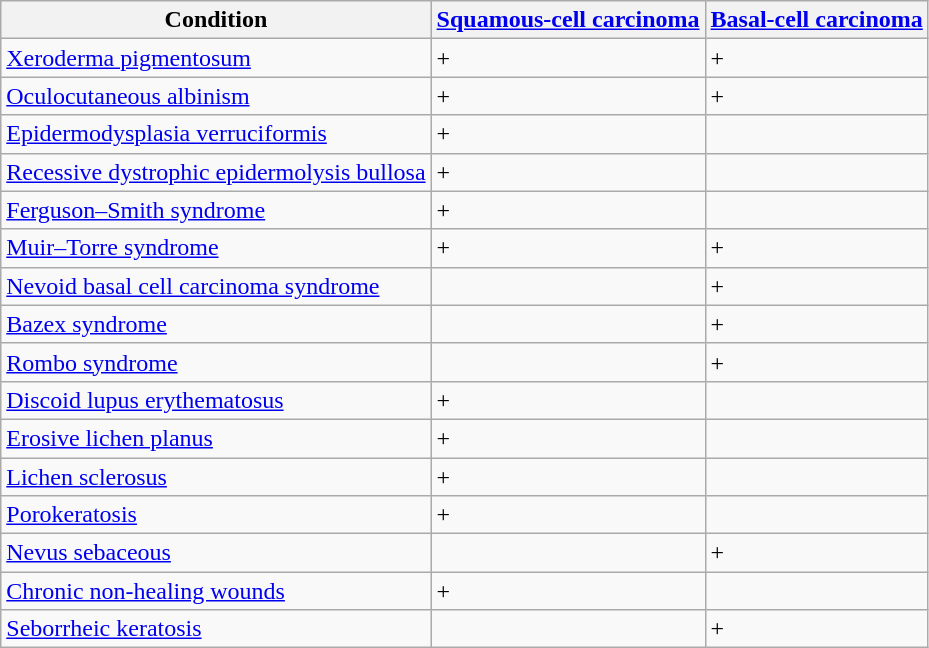<table class="wikitable">
<tr>
<th>Condition</th>
<th><a href='#'>Squamous-cell carcinoma</a></th>
<th><a href='#'>Basal-cell carcinoma</a></th>
</tr>
<tr>
<td><a href='#'>Xeroderma pigmentosum</a></td>
<td>+</td>
<td>+</td>
</tr>
<tr>
<td><a href='#'>Oculocutaneous albinism</a></td>
<td>+</td>
<td>+</td>
</tr>
<tr>
<td><a href='#'>Epidermodysplasia verruciformis</a></td>
<td>+</td>
<td></td>
</tr>
<tr>
<td><a href='#'>Recessive dystrophic epidermolysis bullosa</a></td>
<td>+</td>
<td></td>
</tr>
<tr>
<td><a href='#'>Ferguson–Smith syndrome</a></td>
<td>+</td>
<td></td>
</tr>
<tr>
<td><a href='#'>Muir–Torre syndrome</a></td>
<td>+</td>
<td>+</td>
</tr>
<tr>
<td><a href='#'>Nevoid basal cell carcinoma syndrome</a></td>
<td></td>
<td>+</td>
</tr>
<tr>
<td><a href='#'>Bazex syndrome</a></td>
<td></td>
<td>+</td>
</tr>
<tr>
<td><a href='#'>Rombo syndrome</a></td>
<td></td>
<td>+</td>
</tr>
<tr>
<td><a href='#'>Discoid lupus erythematosus</a></td>
<td>+</td>
<td></td>
</tr>
<tr>
<td><a href='#'>Erosive lichen planus</a></td>
<td>+</td>
<td></td>
</tr>
<tr>
<td><a href='#'>Lichen sclerosus</a></td>
<td>+</td>
<td></td>
</tr>
<tr>
<td><a href='#'>Porokeratosis</a></td>
<td>+</td>
<td></td>
</tr>
<tr>
<td><a href='#'>Nevus sebaceous</a></td>
<td></td>
<td>+</td>
</tr>
<tr>
<td><a href='#'>Chronic non-healing wounds</a></td>
<td>+</td>
<td></td>
</tr>
<tr>
<td><a href='#'>Seborrheic keratosis</a></td>
<td></td>
<td>+</td>
</tr>
</table>
